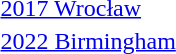<table>
<tr>
<td><a href='#'>2017 Wrocław</a><br></td>
<td></td>
<td></td>
<td></td>
</tr>
<tr>
<td><a href='#'>2022 Birmingham</a><br></td>
<td></td>
<td></td>
<td></td>
</tr>
</table>
